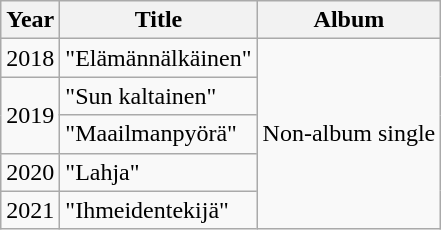<table class="wikitable">
<tr>
<th>Year</th>
<th>Title</th>
<th>Album</th>
</tr>
<tr>
<td>2018</td>
<td>"Elämännälkäinen"</td>
<td rowspan="5">Non-album single</td>
</tr>
<tr>
<td rowspan="2">2019</td>
<td>"Sun kaltainen"</td>
</tr>
<tr>
<td>"Maailmanpyörä"</td>
</tr>
<tr>
<td>2020</td>
<td>"Lahja"</td>
</tr>
<tr>
<td>2021</td>
<td>"Ihmeidentekijä"</td>
</tr>
</table>
